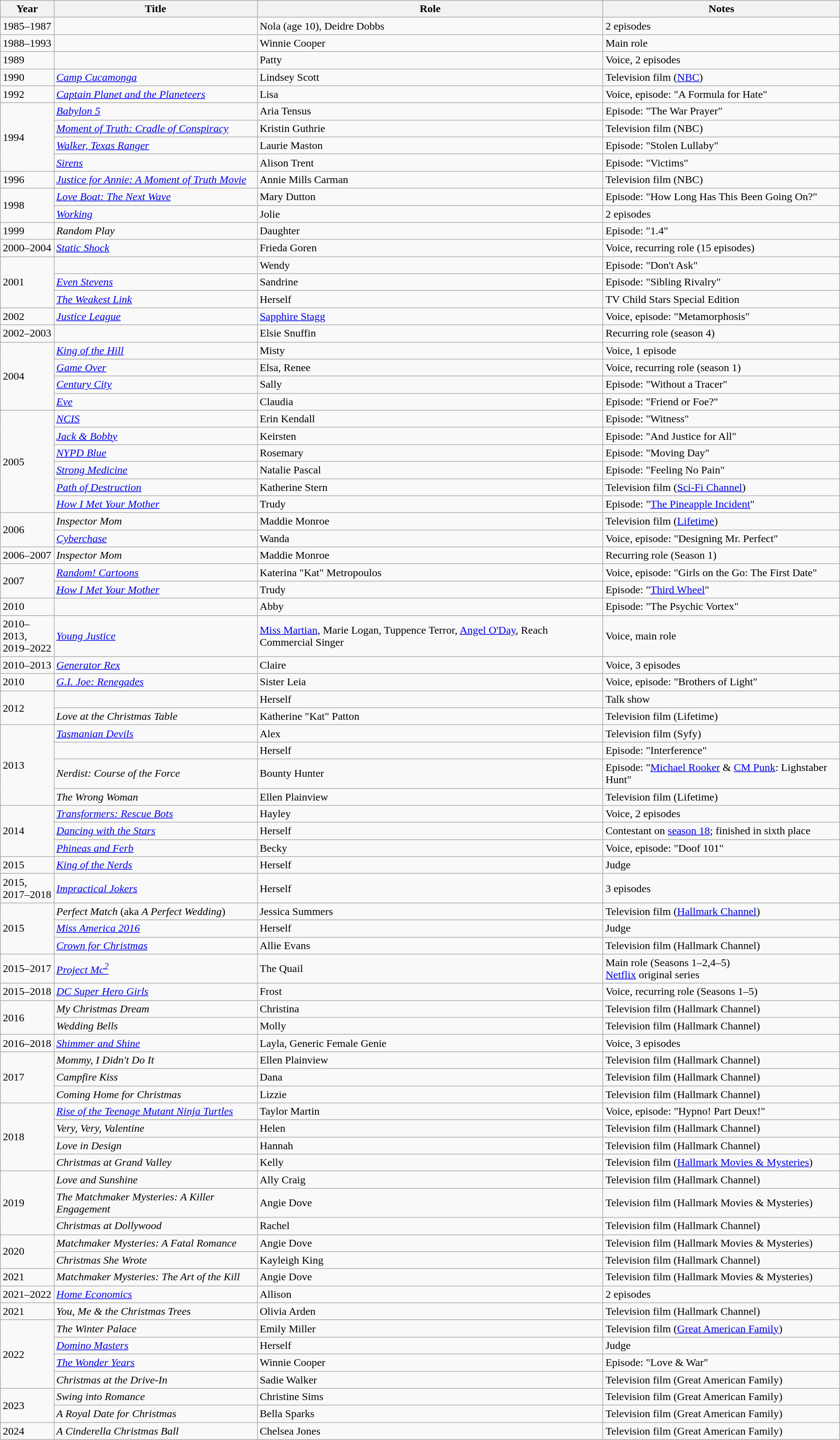<table class="wikitable sortable">
<tr>
<th scope="col">Year</th>
<th scope="col">Title</th>
<th scope="col">Role</th>
<th scope="col" class="unsortable">Notes</th>
</tr>
<tr>
<td>1985–1987</td>
<td><em></em></td>
<td>Nola (age 10), Deidre Dobbs</td>
<td>2 episodes</td>
</tr>
<tr>
<td>1988–1993</td>
<td><em></em></td>
<td>Winnie Cooper</td>
<td>Main role</td>
</tr>
<tr>
<td>1989</td>
<td><em></em></td>
<td>Patty</td>
<td>Voice, 2 episodes</td>
</tr>
<tr>
<td>1990</td>
<td><em><a href='#'>Camp Cucamonga</a></em></td>
<td>Lindsey Scott</td>
<td>Television film (<a href='#'>NBC</a>)</td>
</tr>
<tr>
<td>1992</td>
<td><em><a href='#'>Captain Planet and the Planeteers</a></em></td>
<td>Lisa</td>
<td>Voice, episode: "A Formula for Hate"</td>
</tr>
<tr>
<td rowspan="4">1994</td>
<td><em><a href='#'>Babylon 5</a></em></td>
<td>Aria Tensus</td>
<td>Episode: "The War Prayer"</td>
</tr>
<tr>
<td><em><a href='#'>Moment of Truth: Cradle of Conspiracy</a></em></td>
<td>Kristin Guthrie</td>
<td>Television film (NBC)</td>
</tr>
<tr>
<td><em><a href='#'>Walker, Texas Ranger</a></em></td>
<td>Laurie Maston</td>
<td>Episode: "Stolen Lullaby"</td>
</tr>
<tr>
<td><em><a href='#'>Sirens</a></em></td>
<td>Alison Trent</td>
<td>Episode: "Victims"</td>
</tr>
<tr>
<td>1996</td>
<td><em><a href='#'>Justice for Annie: A Moment of Truth Movie</a></em></td>
<td>Annie Mills Carman</td>
<td>Television film (NBC)</td>
</tr>
<tr>
<td rowspan="2">1998</td>
<td><em><a href='#'>Love Boat: The Next Wave</a></em></td>
<td>Mary Dutton</td>
<td>Episode: "How Long Has This Been Going On?"</td>
</tr>
<tr>
<td><em><a href='#'>Working</a></em></td>
<td>Jolie</td>
<td>2 episodes</td>
</tr>
<tr>
<td>1999</td>
<td><em>Random Play</em></td>
<td>Daughter</td>
<td>Episode: "1.4"</td>
</tr>
<tr>
<td>2000–2004</td>
<td><em><a href='#'>Static Shock</a></em></td>
<td>Frieda Goren</td>
<td>Voice, recurring role (15 episodes)</td>
</tr>
<tr>
<td rowspan="3">2001</td>
<td><em></em></td>
<td>Wendy</td>
<td>Episode: "Don't Ask"</td>
</tr>
<tr>
<td><em><a href='#'>Even Stevens</a></em></td>
<td>Sandrine</td>
<td>Episode: "Sibling Rivalry"</td>
</tr>
<tr>
<td><em><a href='#'>The Weakest Link</a></em></td>
<td>Herself</td>
<td>TV Child Stars Special Edition</td>
</tr>
<tr>
<td>2002</td>
<td><em><a href='#'>Justice League</a></em></td>
<td><a href='#'>Sapphire Stagg</a></td>
<td>Voice, episode: "Metamorphosis"</td>
</tr>
<tr>
<td>2002–2003</td>
<td><em></em></td>
<td>Elsie Snuffin</td>
<td>Recurring role (season 4)</td>
</tr>
<tr>
<td rowspan="4">2004</td>
<td><em><a href='#'>King of the Hill</a></em></td>
<td>Misty</td>
<td>Voice, 1 episode</td>
</tr>
<tr>
<td><em><a href='#'>Game Over</a></em></td>
<td>Elsa, Renee</td>
<td>Voice, recurring role (season 1)</td>
</tr>
<tr>
<td><em><a href='#'>Century City</a></em></td>
<td>Sally</td>
<td>Episode: "Without a Tracer"</td>
</tr>
<tr>
<td><em><a href='#'>Eve</a></em></td>
<td>Claudia</td>
<td>Episode: "Friend or Foe?"</td>
</tr>
<tr>
<td rowspan="6">2005</td>
<td><em><a href='#'>NCIS</a></em></td>
<td>Erin Kendall</td>
<td>Episode: "Witness"</td>
</tr>
<tr>
<td><em><a href='#'>Jack & Bobby</a></em></td>
<td>Keirsten</td>
<td>Episode: "And Justice for All"</td>
</tr>
<tr>
<td><em><a href='#'>NYPD Blue</a></em></td>
<td>Rosemary</td>
<td>Episode: "Moving Day"</td>
</tr>
<tr>
<td><em><a href='#'>Strong Medicine</a></em></td>
<td>Natalie Pascal</td>
<td>Episode: "Feeling No Pain"</td>
</tr>
<tr>
<td><em><a href='#'>Path of Destruction</a></em></td>
<td>Katherine Stern</td>
<td>Television film (<a href='#'>Sci-Fi Channel</a>)</td>
</tr>
<tr>
<td><em><a href='#'>How I Met Your Mother</a></em></td>
<td>Trudy</td>
<td>Episode: "<a href='#'>The Pineapple Incident</a>"</td>
</tr>
<tr>
<td rowspan="2">2006</td>
<td><em>Inspector Mom</em></td>
<td>Maddie Monroe</td>
<td>Television film (<a href='#'>Lifetime</a>)</td>
</tr>
<tr>
<td><em><a href='#'>Cyberchase</a></em></td>
<td>Wanda</td>
<td>Voice, episode: "Designing Mr. Perfect"</td>
</tr>
<tr>
<td>2006–2007</td>
<td><em>Inspector Mom</em></td>
<td>Maddie Monroe</td>
<td>Recurring role (Season 1)</td>
</tr>
<tr>
<td rowspan="2">2007</td>
<td><em><a href='#'>Random! Cartoons</a></em></td>
<td>Katerina "Kat" Metropoulos</td>
<td>Voice, episode: "Girls on the Go: The First Date"</td>
</tr>
<tr>
<td><em><a href='#'>How I Met Your Mother</a></em></td>
<td>Trudy</td>
<td>Episode: "<a href='#'>Third Wheel</a>"</td>
</tr>
<tr>
<td>2010</td>
<td><em></em></td>
<td>Abby</td>
<td>Episode: "The Psychic Vortex"</td>
</tr>
<tr>
<td>2010–2013, <br> 2019–2022</td>
<td><em><a href='#'>Young Justice</a></em></td>
<td><a href='#'>Miss Martian</a>, Marie Logan, Tuppence Terror, <a href='#'>Angel O'Day</a>, Reach Commercial Singer</td>
<td>Voice, main role</td>
</tr>
<tr>
<td>2010–2013</td>
<td><em><a href='#'>Generator Rex</a></em></td>
<td>Claire</td>
<td>Voice, 3 episodes</td>
</tr>
<tr>
<td>2010</td>
<td><em><a href='#'>G.I. Joe: Renegades</a></em></td>
<td>Sister Leia</td>
<td>Voice, episode: "Brothers of Light"</td>
</tr>
<tr>
<td rowspan="2">2012</td>
<td><em></em></td>
<td>Herself</td>
<td>Talk show</td>
</tr>
<tr>
<td><em>Love at the Christmas Table</em></td>
<td>Katherine "Kat" Patton</td>
<td>Television film (Lifetime)</td>
</tr>
<tr>
<td rowspan="4">2013</td>
<td><em><a href='#'>Tasmanian Devils</a></em></td>
<td>Alex</td>
<td>Television film (Syfy)</td>
</tr>
<tr>
<td><em></em></td>
<td>Herself</td>
<td>Episode: "Interference"</td>
</tr>
<tr>
<td><em>Nerdist: Course of the Force</em></td>
<td>Bounty Hunter</td>
<td>Episode: "<a href='#'>Michael Rooker</a> & <a href='#'>CM Punk</a>: Lighstaber Hunt"</td>
</tr>
<tr>
<td><em>The Wrong Woman</em></td>
<td>Ellen Plainview</td>
<td>Television film (Lifetime)</td>
</tr>
<tr>
<td rowspan="3">2014</td>
<td><em><a href='#'>Transformers: Rescue Bots</a></em></td>
<td>Hayley</td>
<td>Voice, 2 episodes</td>
</tr>
<tr>
<td><em><a href='#'>Dancing with the Stars</a></em></td>
<td>Herself</td>
<td>Contestant on <a href='#'>season 18</a>; finished in sixth place</td>
</tr>
<tr>
<td><em><a href='#'>Phineas and Ferb</a></em></td>
<td>Becky</td>
<td>Voice, episode: "Doof 101"</td>
</tr>
<tr>
<td>2015</td>
<td><em><a href='#'>King of the Nerds</a></em></td>
<td>Herself</td>
<td>Judge</td>
</tr>
<tr>
<td>2015, <br> 2017–2018</td>
<td><em><a href='#'>Impractical Jokers</a></em></td>
<td>Herself</td>
<td>3 episodes</td>
</tr>
<tr>
<td rowspan="3">2015</td>
<td><em>Perfect Match</em> (aka <em>A Perfect Wedding</em>)</td>
<td>Jessica Summers</td>
<td>Television film (<a href='#'>Hallmark Channel</a>)</td>
</tr>
<tr>
<td><em><a href='#'>Miss America 2016</a></em></td>
<td>Herself</td>
<td>Judge</td>
</tr>
<tr>
<td><em><a href='#'>Crown for Christmas</a></em></td>
<td>Allie Evans</td>
<td>Television film (Hallmark Channel)</td>
</tr>
<tr>
<td>2015–2017</td>
<td><em><a href='#'>Project Mc<sup>2</sup></a></em></td>
<td>The Quail</td>
<td>Main role (Seasons 1–2,4–5) <br> <a href='#'>Netflix</a> original series</td>
</tr>
<tr>
<td>2015–2018</td>
<td><em><a href='#'>DC Super Hero Girls</a></em></td>
<td>Frost</td>
<td>Voice, recurring role (Seasons 1–5)</td>
</tr>
<tr>
<td rowspan="2">2016</td>
<td><em>My Christmas Dream</em></td>
<td>Christina</td>
<td>Television film (Hallmark Channel)</td>
</tr>
<tr>
<td><em>Wedding Bells</em></td>
<td>Molly</td>
<td>Television film (Hallmark Channel)</td>
</tr>
<tr>
<td>2016–2018</td>
<td><em><a href='#'>Shimmer and Shine</a></em></td>
<td>Layla, Generic Female Genie</td>
<td>Voice, 3 episodes</td>
</tr>
<tr>
<td rowspan="3">2017</td>
<td><em>Mommy, I Didn't Do It</em></td>
<td>Ellen Plainview</td>
<td>Television film (Hallmark Channel)</td>
</tr>
<tr>
<td><em>Campfire Kiss</em></td>
<td>Dana</td>
<td>Television film (Hallmark Channel)</td>
</tr>
<tr>
<td><em>Coming Home for Christmas</em></td>
<td>Lizzie</td>
<td>Television film (Hallmark Channel)</td>
</tr>
<tr>
<td rowspan="4">2018</td>
<td><em><a href='#'>Rise of the Teenage Mutant Ninja Turtles</a></em></td>
<td>Taylor Martin</td>
<td>Voice, episode: "Hypno! Part Deux!"</td>
</tr>
<tr>
<td><em>Very, Very, Valentine</em></td>
<td>Helen</td>
<td>Television film (Hallmark Channel)</td>
</tr>
<tr>
<td><em>Love in Design</em></td>
<td>Hannah</td>
<td>Television film (Hallmark Channel)</td>
</tr>
<tr>
<td><em>Christmas at Grand Valley</em></td>
<td>Kelly</td>
<td>Television film (<a href='#'>Hallmark Movies & Mysteries</a>)</td>
</tr>
<tr>
<td rowspan="3">2019</td>
<td><em>Love and Sunshine</em></td>
<td>Ally Craig</td>
<td>Television film (Hallmark Channel)</td>
</tr>
<tr>
<td><em>The Matchmaker Mysteries: A Killer Engagement</em></td>
<td>Angie Dove</td>
<td>Television film (Hallmark Movies & Mysteries)</td>
</tr>
<tr>
<td><em>Christmas at Dollywood</em></td>
<td>Rachel</td>
<td>Television film (Hallmark Channel)</td>
</tr>
<tr>
<td rowspan=2>2020</td>
<td><em>Matchmaker Mysteries: A Fatal Romance</em></td>
<td>Angie Dove</td>
<td>Television film (Hallmark Movies & Mysteries) <br></td>
</tr>
<tr>
<td><em>Christmas She Wrote</em></td>
<td>Kayleigh King</td>
<td>Television film (Hallmark Channel)</td>
</tr>
<tr>
<td>2021</td>
<td><em>Matchmaker Mysteries: The Art of the Kill</em></td>
<td>Angie Dove</td>
<td>Television film (Hallmark Movies & Mysteries)</td>
</tr>
<tr>
<td>2021–2022</td>
<td><em><a href='#'>Home Economics</a></em></td>
<td>Allison</td>
<td>2 episodes</td>
</tr>
<tr>
<td>2021</td>
<td><em>You, Me & the Christmas Trees</em></td>
<td>Olivia Arden</td>
<td>Television film (Hallmark Channel)</td>
</tr>
<tr>
<td rowspan=4>2022</td>
<td><em>The Winter Palace</em></td>
<td>Emily Miller</td>
<td>Television film (<a href='#'>Great American Family</a>)</td>
</tr>
<tr>
<td><em><a href='#'>Domino Masters</a></em></td>
<td>Herself</td>
<td>Judge</td>
</tr>
<tr>
<td><em><a href='#'>The Wonder Years</a></em></td>
<td>Winnie Cooper</td>
<td>Episode: "Love & War"</td>
</tr>
<tr>
<td><em>Christmas at the Drive-In</em></td>
<td>Sadie Walker</td>
<td>Television film (Great American Family)</td>
</tr>
<tr>
<td rowspan=2>2023</td>
<td><em>Swing into Romance</em></td>
<td>Christine Sims</td>
<td>Television film (Great American Family)</td>
</tr>
<tr>
<td><em>A Royal Date for Christmas</em></td>
<td>Bella Sparks</td>
<td>Television film (Great American Family)</td>
</tr>
<tr>
<td>2024</td>
<td><em>A Cinderella Christmas Ball</em></td>
<td>Chelsea Jones</td>
<td>Television film (Great American Family)</td>
</tr>
</table>
